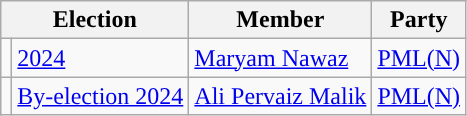<table class="wikitable">
<tr>
<th colspan="2">Election</th>
<th>Member</th>
<th>Party</th>
</tr>
<tr>
<td style="background-color: "></td>
<td><a href='#'>2024</a></td>
<td><a href='#'>Maryam Nawaz</a></td>
<td><a href='#'>PML(N)</a></td>
</tr>
<tr>
<td style="background-color: "></td>
<td><a href='#'>By-election 2024</a></td>
<td><a href='#'>Ali Pervaiz Malik</a></td>
<td><a href='#'>PML(N)</a></td>
</tr>
</table>
